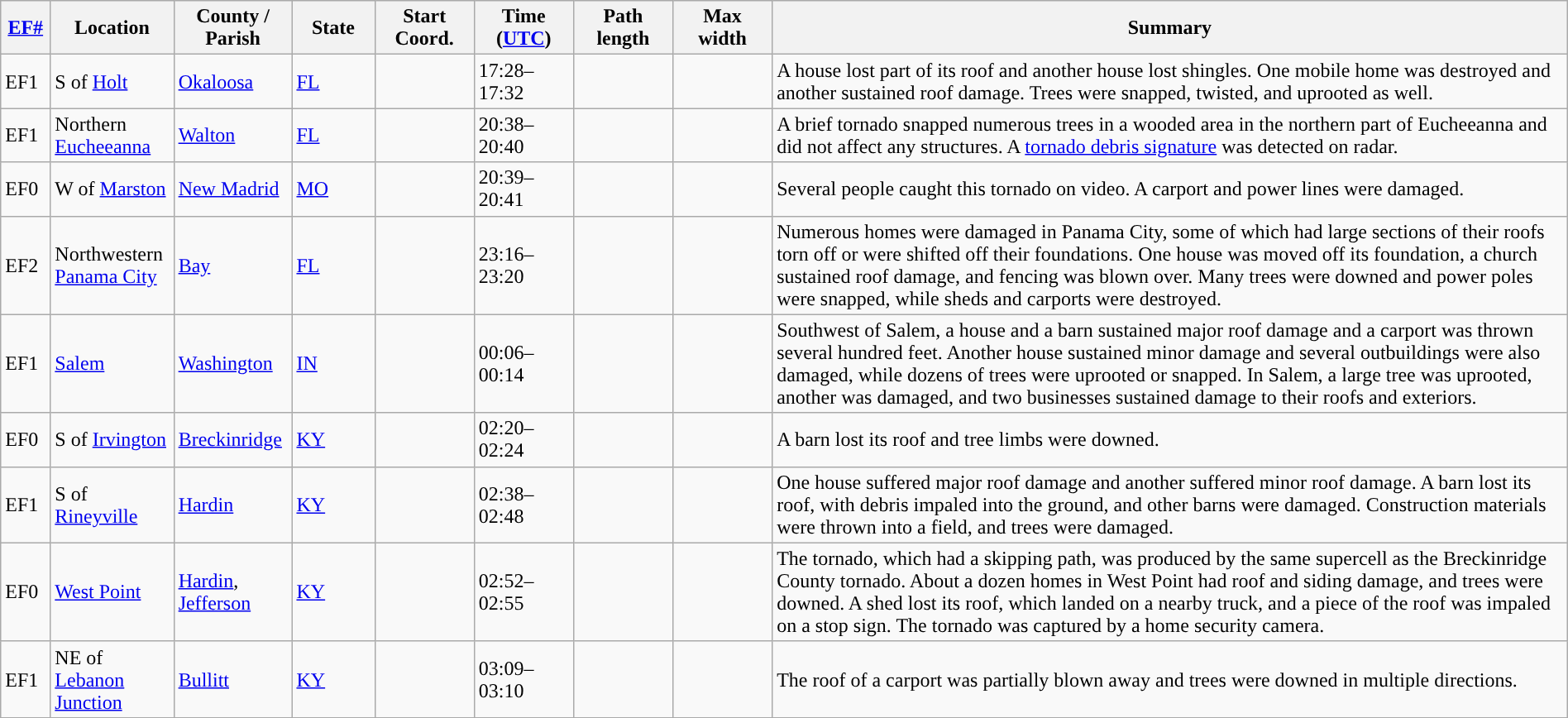<table class="wikitable sortable" style="width:100%;">
<tr>
<th scope="col"  style="width:3%; text-align:center;"><a href='#'>EF#</a></th>
<th scope="col"  style="width:7%; text-align:center;" class="unsortable">Location</th>
<th scope="col"  style="width:6%; text-align:center;" class="unsortable">County / Parish</th>
<th scope="col"  style="width:5%; text-align:center;">State</th>
<th scope="col"  style="width:6%; text-align:center;">Start Coord.</th>
<th scope="col"  style="width:6%; text-align:center;">Time (<a href='#'>UTC</a>)</th>
<th scope="col"  style="width:6%; text-align:center;">Path length</th>
<th scope="col"  style="width:6%; text-align:center;">Max width</th>
<th scope="col" class="unsortable" style="width:48%; text-align:center;">Summary</th>
</tr>
<tr>
<td>EF1</td>
<td>S of <a href='#'>Holt</a></td>
<td><a href='#'>Okaloosa</a></td>
<td><a href='#'>FL</a></td>
<td></td>
<td>17:28–17:32</td>
<td></td>
<td></td>
<td>A house lost part of its roof and another house lost shingles. One mobile home was destroyed and another sustained roof damage. Trees were snapped, twisted, and uprooted as well.</td>
</tr>
<tr>
<td>EF1</td>
<td>Northern <a href='#'>Eucheeanna</a></td>
<td><a href='#'>Walton</a></td>
<td><a href='#'>FL</a></td>
<td></td>
<td>20:38–20:40</td>
<td></td>
<td></td>
<td>A brief tornado snapped numerous trees in a wooded area in the northern part of Eucheeanna and did not affect any structures. A <a href='#'>tornado debris signature</a> was detected on radar.</td>
</tr>
<tr>
<td>EF0</td>
<td>W of <a href='#'>Marston</a></td>
<td><a href='#'>New Madrid</a></td>
<td><a href='#'>MO</a></td>
<td></td>
<td>20:39–20:41</td>
<td></td>
<td></td>
<td>Several people caught this tornado on video. A carport and power lines were damaged.</td>
</tr>
<tr>
<td>EF2</td>
<td>Northwestern <a href='#'>Panama City</a></td>
<td><a href='#'>Bay</a></td>
<td><a href='#'>FL</a></td>
<td></td>
<td>23:16–23:20</td>
<td></td>
<td></td>
<td>Numerous homes were damaged in Panama City, some of which had large sections of their roofs torn off or were shifted off their foundations. One house was moved  off its foundation, a church sustained roof damage, and fencing was blown over. Many trees were downed and power poles were snapped, while sheds and carports were destroyed.</td>
</tr>
<tr>
<td>EF1</td>
<td><a href='#'>Salem</a></td>
<td><a href='#'>Washington</a></td>
<td><a href='#'>IN</a></td>
<td></td>
<td>00:06–00:14</td>
<td></td>
<td></td>
<td>Southwest of Salem, a house and a barn sustained major roof damage and a carport was thrown several hundred feet. Another house sustained minor damage and several outbuildings were also damaged, while dozens of trees were uprooted or snapped. In Salem, a large tree was uprooted, another was damaged, and two businesses sustained damage to their roofs and exteriors.</td>
</tr>
<tr>
<td>EF0</td>
<td>S of <a href='#'>Irvington</a></td>
<td><a href='#'>Breckinridge</a></td>
<td><a href='#'>KY</a></td>
<td></td>
<td>02:20–02:24</td>
<td></td>
<td></td>
<td>A barn lost its roof and tree limbs were downed.</td>
</tr>
<tr>
<td>EF1</td>
<td>S of <a href='#'>Rineyville</a></td>
<td><a href='#'>Hardin</a></td>
<td><a href='#'>KY</a></td>
<td></td>
<td>02:38–02:48</td>
<td></td>
<td></td>
<td>One house suffered major roof damage and another suffered minor roof damage. A barn lost its roof, with debris impaled into the ground, and other barns were damaged. Construction materials were thrown into a field, and trees were damaged.</td>
</tr>
<tr>
<td>EF0</td>
<td><a href='#'>West Point</a></td>
<td><a href='#'>Hardin</a>, <a href='#'>Jefferson</a></td>
<td><a href='#'>KY</a></td>
<td></td>
<td>02:52–02:55</td>
<td></td>
<td></td>
<td>The tornado, which had a skipping path, was produced by the same supercell as the Breckinridge County tornado. About a dozen homes in West Point had roof and siding damage, and trees were downed. A shed lost its roof, which landed on a nearby truck, and a piece of the roof was impaled on a stop sign. The tornado was captured by a home security camera.</td>
</tr>
<tr>
<td>EF1</td>
<td>NE of <a href='#'>Lebanon Junction</a></td>
<td><a href='#'>Bullitt</a></td>
<td><a href='#'>KY</a></td>
<td></td>
<td>03:09–03:10</td>
<td></td>
<td></td>
<td>The roof of a carport was partially blown away and trees were downed in multiple directions.</td>
</tr>
<tr>
</tr>
</table>
